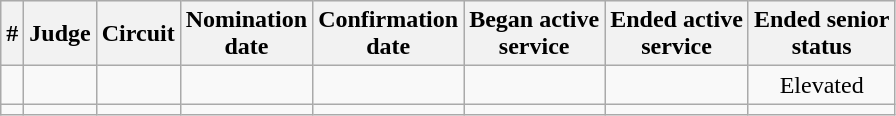<table class="sortable wikitable">
<tr bgcolor="#ececec">
<th>#</th>
<th>Judge</th>
<th>Circuit</th>
<th>Nomination<br>date</th>
<th>Confirmation<br>date</th>
<th>Began active<br>service</th>
<th>Ended active<br>service</th>
<th>Ended senior<br>status</th>
</tr>
<tr>
<td></td>
<td></td>
<td></td>
<td></td>
<td></td>
<td></td>
<td></td>
<td align="center">Elevated</td>
</tr>
<tr>
<td></td>
<td></td>
<td></td>
<td></td>
<td></td>
<td></td>
<td></td>
<td align="center"></td>
</tr>
</table>
